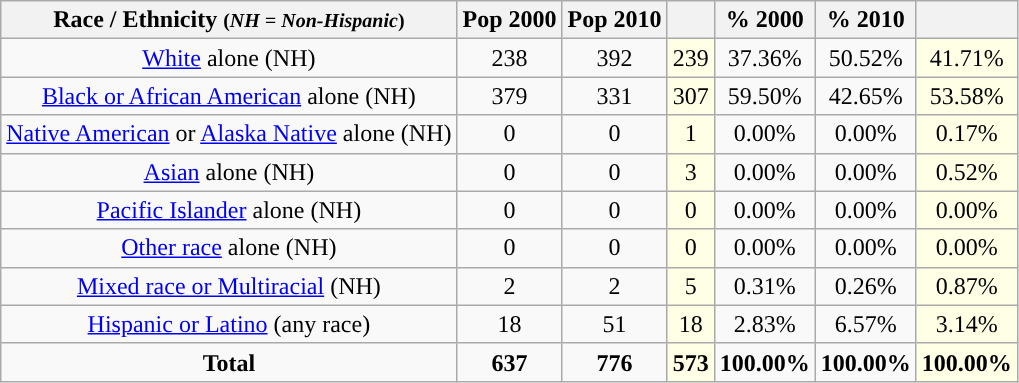<table class="wikitable"  style="text-align:center;">
<tr>
<th>Race / Ethnicity <small>(<em>NH = Non-Hispanic</em>)</small></th>
<th>Pop 2000</th>
<th>Pop 2010</th>
<th></th>
<th>% 2000</th>
<th>% 2010</th>
<th></th>
</tr>
<tr>
<td><a href='#'>White</a> alone (NH)</td>
<td>238</td>
<td>392</td>
<td style='background: #ffffe6;'>239</td>
<td>37.36%</td>
<td>50.52%</td>
<td style='background: #ffffe6;'>41.71%</td>
</tr>
<tr>
<td><a href='#'>Black or African American</a> alone (NH)</td>
<td>379</td>
<td>331</td>
<td style='background: #ffffe6;'>307</td>
<td>59.50%</td>
<td>42.65%</td>
<td style='background: #ffffe6;'>53.58%</td>
</tr>
<tr>
<td><a href='#'>Native American</a> or <a href='#'>Alaska Native</a> alone (NH)</td>
<td>0</td>
<td>0</td>
<td style='background: #ffffe6;'>1</td>
<td>0.00%</td>
<td>0.00%</td>
<td style='background: #ffffe6;'>0.17%</td>
</tr>
<tr>
<td><a href='#'>Asian</a> alone (NH)</td>
<td>0</td>
<td>0</td>
<td style='background: #ffffe6;'>3</td>
<td>0.00%</td>
<td>0.00%</td>
<td style='background: #ffffe6;'>0.52%</td>
</tr>
<tr>
<td><a href='#'>Pacific Islander</a> alone (NH)</td>
<td>0</td>
<td>0</td>
<td style='background: #ffffe6;'>0</td>
<td>0.00%</td>
<td>0.00%</td>
<td style='background: #ffffe6;'>0.00%</td>
</tr>
<tr>
<td><a href='#'>Other race</a> alone (NH)</td>
<td>0</td>
<td>0</td>
<td style='background: #ffffe6;'>0</td>
<td>0.00%</td>
<td>0.00%</td>
<td style='background: #ffffe6;'>0.00%</td>
</tr>
<tr>
<td><a href='#'>Mixed race or Multiracial</a> (NH)</td>
<td>2</td>
<td>2</td>
<td style='background: #ffffe6;'>5</td>
<td>0.31%</td>
<td>0.26%</td>
<td style='background: #ffffe6;'>0.87%</td>
</tr>
<tr>
<td><a href='#'>Hispanic or Latino</a> (any race)</td>
<td>18</td>
<td>51</td>
<td style='background: #ffffe6;'>18</td>
<td>2.83%</td>
<td>6.57%</td>
<td style='background: #ffffe6;'>3.14%</td>
</tr>
<tr>
<td><strong>Total</strong></td>
<td><strong>637</strong></td>
<td><strong>776</strong></td>
<td style='background: #ffffe6;'><strong>573</strong></td>
<td><strong>100.00%</strong></td>
<td><strong>100.00%</strong></td>
<td style='background: #ffffe6;'><strong>100.00%</strong></td>
</tr>
</table>
